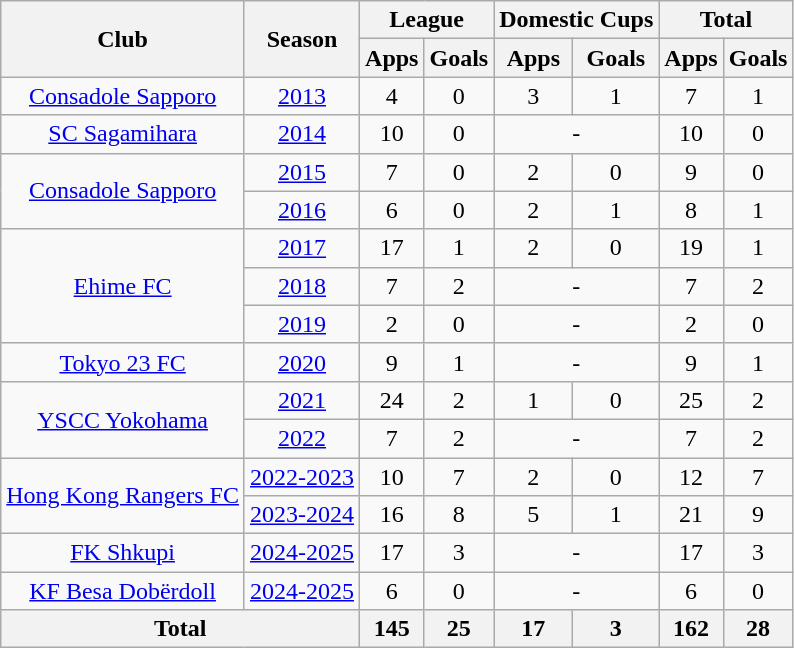<table class="wikitable" style="text-align:center;">
<tr>
<th rowspan="2">Club</th>
<th rowspan="2">Season</th>
<th colspan="2">League</th>
<th colspan="2">Domestic Cups</th>
<th colspan="2">Total</th>
</tr>
<tr>
<th>Apps</th>
<th>Goals</th>
<th>Apps</th>
<th>Goals</th>
<th>Apps</th>
<th>Goals</th>
</tr>
<tr>
<td><a href='#'>Consadole Sapporo</a></td>
<td><a href='#'>2013</a></td>
<td>4</td>
<td>0</td>
<td>3</td>
<td>1</td>
<td>7</td>
<td>1</td>
</tr>
<tr>
<td><a href='#'>SC Sagamihara</a></td>
<td><a href='#'>2014</a></td>
<td>10</td>
<td>0</td>
<td colspan="2">-</td>
<td>10</td>
<td>0</td>
</tr>
<tr>
<td rowspan="2"><a href='#'>Consadole Sapporo</a></td>
<td><a href='#'>2015</a></td>
<td>7</td>
<td>0</td>
<td>2</td>
<td>0</td>
<td>9</td>
<td>0</td>
</tr>
<tr>
<td><a href='#'>2016</a></td>
<td>6</td>
<td>0</td>
<td>2</td>
<td>1</td>
<td>8</td>
<td>1</td>
</tr>
<tr>
<td rowspan="3"><a href='#'>Ehime FC</a></td>
<td><a href='#'>2017</a></td>
<td>17</td>
<td>1</td>
<td>2</td>
<td>0</td>
<td>19</td>
<td>1</td>
</tr>
<tr>
<td><a href='#'>2018</a></td>
<td>7</td>
<td>2</td>
<td colspan="2">-</td>
<td>7</td>
<td>2</td>
</tr>
<tr>
<td><a href='#'>2019</a></td>
<td>2</td>
<td>0</td>
<td colspan="2">-</td>
<td>2</td>
<td>0</td>
</tr>
<tr>
<td><a href='#'>Tokyo 23 FC</a></td>
<td><a href='#'>2020</a></td>
<td>9</td>
<td>1</td>
<td colspan="2">-</td>
<td>9</td>
<td>1</td>
</tr>
<tr>
<td rowspan="2"><a href='#'>YSCC Yokohama</a></td>
<td><a href='#'>2021</a></td>
<td>24</td>
<td>2</td>
<td>1</td>
<td>0</td>
<td>25</td>
<td>2</td>
</tr>
<tr>
<td><a href='#'>2022</a></td>
<td>7</td>
<td>2</td>
<td colspan="2">-</td>
<td>7</td>
<td>2</td>
</tr>
<tr>
<td rowspan="2"><a href='#'>Hong Kong Rangers FC</a></td>
<td><a href='#'>2022-2023</a></td>
<td>10</td>
<td>7</td>
<td>2</td>
<td>0</td>
<td>12</td>
<td>7</td>
</tr>
<tr>
<td><a href='#'>2023-2024</a></td>
<td>16</td>
<td>8</td>
<td>5</td>
<td>1</td>
<td>21</td>
<td>9</td>
</tr>
<tr>
<td><a href='#'>FK Shkupi</a></td>
<td><a href='#'>2024-2025</a></td>
<td>17</td>
<td>3</td>
<td colspan="2">-</td>
<td>17</td>
<td>3</td>
</tr>
<tr>
<td><a href='#'>KF Besa Dobërdoll</a></td>
<td><a href='#'>2024-2025</a></td>
<td>6</td>
<td>0</td>
<td colspan="2">-</td>
<td>6</td>
<td>0</td>
</tr>
<tr>
<th colspan="2">Total</th>
<th>145</th>
<th>25</th>
<th>17</th>
<th>3</th>
<th>162</th>
<th>28</th>
</tr>
</table>
